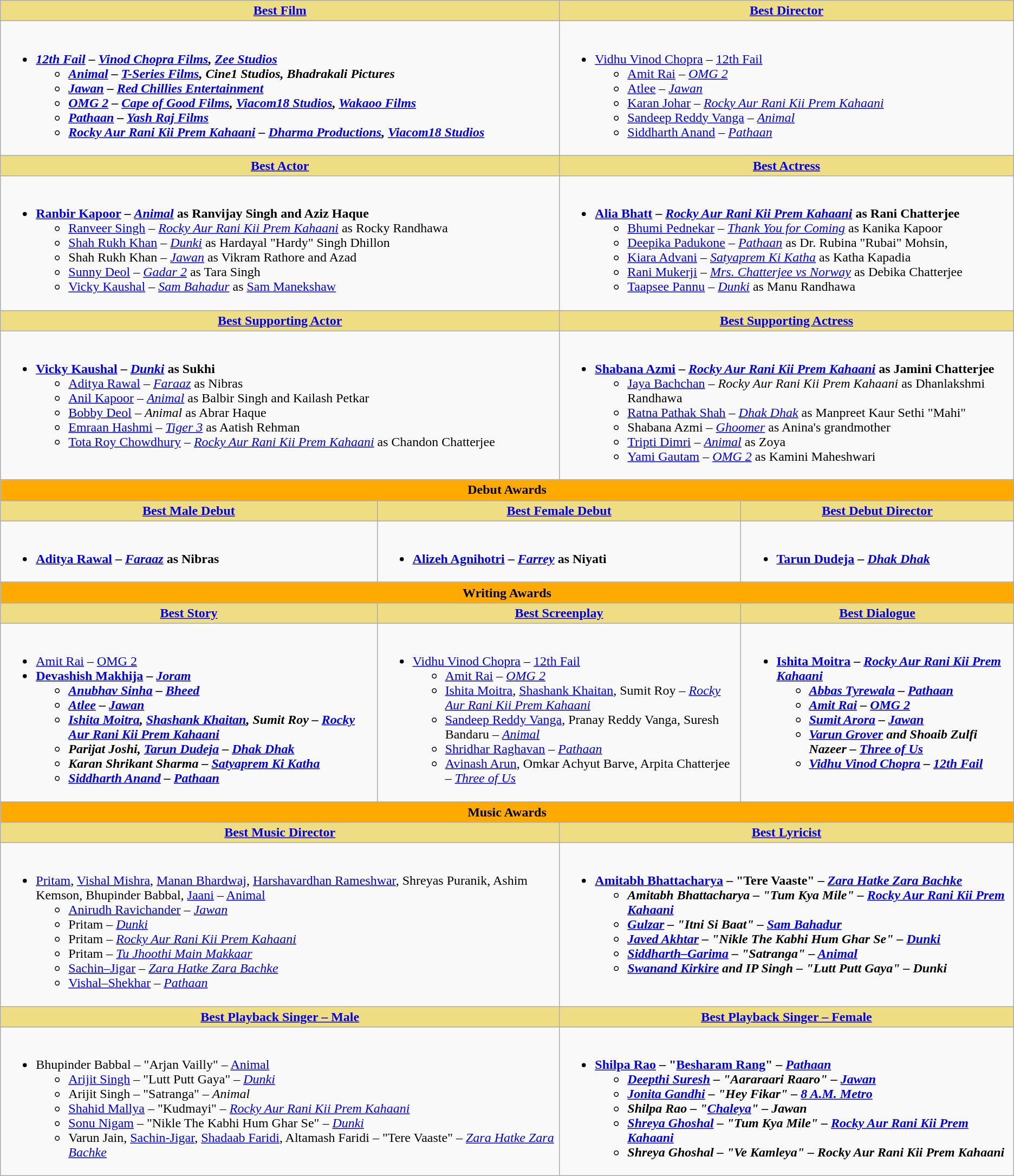<table class="wikitable">
<tr>
<th colspan=3 style="background:#EEDD82;"><a href='#'>Best Film</a></th>
<th colspan=3 style="background:#EEDD82;"><a href='#'>Best Director</a></th>
</tr>
<tr>
<td colspan=3; style="vertical-align:top"><br><ul><li><strong><em><a href='#'>12th Fail</a><em> – <a href='#'>Vinod Chopra Films</a>, <a href='#'>Zee Studios</a><strong><ul><li></em><a href='#'>Animal</a><em> – <a href='#'>T-Series Films</a>, Cine1 Studios, Bhadrakali Pictures</li><li></em><a href='#'>Jawan</a><em> – <a href='#'>Red Chillies Entertainment</a></li><li></em><a href='#'>OMG 2</a><em> – <a href='#'>Cape of Good Films</a>, <a href='#'>Viacom18 Studios</a>, <a href='#'>Wakaoo Films</a></li><li></em><a href='#'>Pathaan</a><em> – <a href='#'>Yash Raj Films</a></li><li></em><a href='#'>Rocky Aur Rani Kii Prem Kahaani</a><em> – <a href='#'>Dharma Productions</a>, <a href='#'>Viacom18 Studios</a></li></ul></li></ul></td>
<td colspan=3; style="vertical-align:top"><br><ul><li></strong><a href='#'>Vidhu Vinod Chopra</a> – </em><a href='#'>12th Fail</a></em></strong><ul><li><a href='#'>Amit Rai</a> – <em><a href='#'>OMG 2</a></em></li><li><a href='#'>Atlee</a> – <em><a href='#'>Jawan</a></em></li><li><a href='#'>Karan Johar</a> – <em><a href='#'>Rocky Aur Rani Kii Prem Kahaani</a></em></li><li><a href='#'>Sandeep Reddy Vanga</a> – <em><a href='#'>Animal</a></em></li><li><a href='#'>Siddharth Anand</a> – <em><a href='#'>Pathaan</a></em></li></ul></li></ul></td>
</tr>
<tr>
<th colspan=3 style="background:#EEDD82;"><a href='#'>Best Actor</a></th>
<th colspan=3 style="background:#EEDD82;"><a href='#'>Best Actress</a></th>
</tr>
<tr>
<td colspan=3; style="vertical-align:top"><br><ul><li><strong><a href='#'>Ranbir Kapoor</a> – <em><a href='#'>Animal</a></em> as Ranvijay Singh and Aziz Haque</strong><ul><li><a href='#'>Ranveer Singh</a> – <em><a href='#'>Rocky Aur Rani Kii Prem Kahaani</a></em> as Rocky Randhawa</li><li><a href='#'>Shah Rukh Khan</a> – <em><a href='#'>Dunki</a></em> as Hardayal "Hardy" Singh Dhillon</li><li>Shah Rukh Khan – <em><a href='#'>Jawan</a></em> as Vikram Rathore and Azad</li><li><a href='#'>Sunny Deol</a> – <em><a href='#'>Gadar 2</a></em> as Tara Singh</li><li><a href='#'>Vicky Kaushal</a> – <em><a href='#'>Sam Bahadur</a></em> as <a href='#'>Sam Manekshaw</a></li></ul></li></ul></td>
<td colspan=3; style="vertical-align:top"><br><ul><li><strong><a href='#'>Alia Bhatt</a> – <em><a href='#'>Rocky Aur Rani Kii Prem Kahaani</a></em> as Rani Chatterjee</strong><ul><li><a href='#'>Bhumi Pednekar</a> – <em><a href='#'>Thank You for Coming</a></em> as Kanika Kapoor</li><li><a href='#'>Deepika Padukone</a> – <em><a href='#'>Pathaan</a></em> as Dr. Rubina "Rubai" Mohsin,</li><li><a href='#'>Kiara Advani</a> – <em><a href='#'>Satyaprem Ki Katha</a></em> as  Katha Kapadia</li><li><a href='#'>Rani Mukerji</a> – <em><a href='#'>Mrs. Chatterjee vs Norway</a></em> as Debika Chatterjee</li><li><a href='#'>Taapsee Pannu</a> – <em><a href='#'>Dunki</a></em> as Manu Randhawa</li></ul></li></ul></td>
</tr>
<tr>
<th colspan=3 style="background:#EEDD82;"><a href='#'>Best Supporting Actor</a></th>
<th colspan=3 style="background:#EEDD82;"><a href='#'>Best Supporting Actress</a></th>
</tr>
<tr>
<td colspan=3; style="vertical-align:top"><br><ul><li><strong><a href='#'>Vicky Kaushal</a> – <em><a href='#'>Dunki</a></em> as Sukhi</strong><ul><li><a href='#'>Aditya Rawal</a> – <em><a href='#'>Faraaz</a></em> as Nibras</li><li><a href='#'>Anil Kapoor</a> – <em><a href='#'>Animal</a></em> as Balbir Singh and Kailash Petkar</li><li><a href='#'>Bobby Deol</a> – <em>Animal</em> as Abrar Haque</li><li><a href='#'>Emraan Hashmi</a> – <em><a href='#'>Tiger 3</a></em> as Aatish Rehman</li><li><a href='#'>Tota Roy Chowdhury</a> – <em><a href='#'>Rocky Aur Rani Kii Prem Kahaani</a></em> as Chandon Chatterjee</li></ul></li></ul></td>
<td colspan=3; style="vertical-align:top"><br><ul><li><strong><a href='#'>Shabana Azmi</a> – <em><a href='#'>Rocky Aur Rani Kii Prem Kahaani</a></em> as Jamini Chatterjee</strong><ul><li><a href='#'>Jaya Bachchan</a> – <em>Rocky Aur Rani Kii Prem Kahaani</em> as Dhanlakshmi Randhawa</li><li><a href='#'>Ratna Pathak Shah</a> – <em><a href='#'>Dhak Dhak</a></em> as Manpreet Kaur Sethi "Mahi"</li><li>Shabana Azmi – <em><a href='#'>Ghoomer</a></em> as Anina's grandmother</li><li><a href='#'>Tripti Dimri</a> – <em><a href='#'>Animal</a></em> as Zoya</li><li><a href='#'>Yami Gautam</a> – <em><a href='#'>OMG 2</a></em> as Kamini Maheshwari</li></ul></li></ul></td>
</tr>
<tr>
<th style="background:#FFAA00;" colspan=6>Debut Awards</th>
</tr>
<tr>
<th colspan=2 style="background:#EEDD82;"><a href='#'>Best Male Debut</a></th>
<th colspan=2 style="background:#EEDD82;"><a href='#'>Best Female Debut</a></th>
<th colspan=2 style="background:#EEDD82;"><a href='#'>Best Debut Director</a></th>
</tr>
<tr>
<td colspan=2; style="vertical-align:top"><br><ul><li><strong><a href='#'>Aditya Rawal</a> – <em><a href='#'>Faraaz</a></em> as Nibras</strong></li></ul></td>
<td colspan=2; style="vertical-align:top"><br><ul><li><strong><a href='#'>Alizeh Agnihotri</a> – <em><a href='#'>Farrey</a></em> as Niyati</strong></li></ul></td>
<td colspan=2; style="vertical-align:top"><br><ul><li><strong><a href='#'>Tarun Dudeja</a> – <em><a href='#'>Dhak Dhak</a><strong><em></li></ul></td>
</tr>
<tr>
<th style="background:#FFAA00;" colspan=6>Writing Awards</th>
</tr>
<tr>
<th colspan=2 style="background:#EEDD82;"><a href='#'>Best Story</a></th>
<th colspan=2 style="background:#EEDD82;"><a href='#'>Best Screenplay</a></th>
<th colspan=2 style="background:#EEDD82;"><a href='#'>Best Dialogue</a></th>
</tr>
<tr>
<td colspan=2; style="vertical-align:top"><br><ul><li></strong><a href='#'>Amit Rai</a> – </em><a href='#'>OMG 2</a></em></strong></li><li><strong><a href='#'>Devashish Makhija</a> – <em><a href='#'>Joram</a><strong><em><ul><li><a href='#'>Anubhav Sinha</a> – </em><a href='#'>Bheed</a><em></li><li><a href='#'>Atlee</a> – </em><a href='#'>Jawan</a><em></li><li><a href='#'>Ishita Moitra</a>, <a href='#'>Shashank Khaitan</a>, Sumit Roy – </em><a href='#'>Rocky Aur Rani Kii Prem Kahaani</a><em></li><li>Parijat Joshi, <a href='#'>Tarun Dudeja</a> – </em><a href='#'>Dhak Dhak</a><em></li><li>Karan Shrikant Sharma – </em><a href='#'>Satyaprem Ki Katha</a><em></li><li><a href='#'>Siddharth Anand</a> – </em><a href='#'>Pathaan</a><em></li></ul></li></ul></td>
<td colspan=2; style="vertical-align:top"><br><ul><li></strong><a href='#'>Vidhu Vinod Chopra</a> – </em><a href='#'>12th Fail</a></em></strong><ul><li><a href='#'>Amit Rai</a> – <em><a href='#'>OMG 2</a></em></li><li><a href='#'>Ishita Moitra</a>, <a href='#'>Shashank Khaitan</a>, Sumit Roy – <em><a href='#'>Rocky Aur Rani Kii Prem Kahaani</a></em></li><li><a href='#'>Sandeep Reddy Vanga</a>, Pranay Reddy Vanga, Suresh Bandaru – <em><a href='#'>Animal</a></em></li><li><a href='#'>Shridhar Raghavan</a> – <em><a href='#'>Pathaan</a></em></li><li><a href='#'>Avinash Arun</a>, Omkar Achyut Barve, Arpita Chatterjee – <em><a href='#'>Three of Us</a></em></li></ul></li></ul></td>
<td colspan=2; style="vertical-align:top"><br><ul><li><strong><a href='#'>Ishita Moitra</a> – <em><a href='#'>Rocky Aur Rani Kii Prem Kahaani</a><strong><em><ul><li><a href='#'>Abbas Tyrewala</a> – </em><a href='#'>Pathaan</a><em></li><li><a href='#'>Amit Rai</a> – </em><a href='#'>OMG 2</a><em></li><li><a href='#'>Sumit Arora</a> – </em><a href='#'>Jawan</a><em></li><li><a href='#'>Varun Grover</a> and Shoaib Zulfi Nazeer – </em><a href='#'>Three of Us</a><em></li><li><a href='#'>Vidhu Vinod Chopra</a> – </em><a href='#'>12th Fail</a><em></li></ul></li></ul></td>
</tr>
<tr>
<th style="background:#FFAA00;" colspan=6>Music Awards</th>
</tr>
<tr>
<th colspan=3 style="background:#EEDD82;"><a href='#'>Best Music Director</a></th>
<th colspan=3 style="background:#EEDD82;"><a href='#'>Best Lyricist</a></th>
</tr>
<tr>
<td colspan=3; style="vertical-align:top"><br><ul><li></strong><a href='#'>Pritam</a>, <a href='#'>Vishal Mishra</a>, <a href='#'>Manan Bhardwaj</a>, <a href='#'>Harshavardhan Rameshwar</a>, Shreyas Puranik, Ashim Kemson, Bhupinder Babbal, <a href='#'>Jaani</a> – </em><a href='#'>Animal</a></em></strong><ul><li><a href='#'>Anirudh Ravichander</a> – <em><a href='#'>Jawan</a></em></li><li>Pritam – <em><a href='#'>Dunki</a></em></li><li>Pritam – <em><a href='#'>Rocky Aur Rani Kii Prem Kahaani</a></em></li><li>Pritam – <em><a href='#'>Tu Jhoothi Main Makkaar</a></em></li><li><a href='#'>Sachin–Jigar</a> – <em><a href='#'>Zara Hatke Zara Bachke</a></em></li><li><a href='#'>Vishal–Shekhar</a> – <em><a href='#'>Pathaan</a></em></li></ul></li></ul></td>
<td colspan=3; style="vertical-align:top"><br><ul><li><strong><a href='#'>Amitabh Bhattacharya</a> – "Tere Vaaste" – <em><a href='#'>Zara Hatke Zara Bachke</a><strong><em><ul><li>Amitabh Bhattacharya – "Tum Kya Mile" – </em><a href='#'>Rocky Aur Rani Kii Prem Kahaani</a><em></li><li><a href='#'>Gulzar</a> – "Itni Si Baat" – </em><a href='#'>Sam Bahadur</a><em></li><li><a href='#'>Javed Akhtar</a> – "Nikle The Kabhi Hum Ghar Se" – </em><a href='#'>Dunki</a><em></li><li><a href='#'>Siddharth–Garima</a> – "Satranga" – </em><a href='#'>Animal</a><em></li><li><a href='#'>Swanand Kirkire</a> and IP Singh – "Lutt Putt Gaya" – </em>Dunki<em></li></ul></li></ul></td>
</tr>
<tr>
<th colspan=3 style="background:#EEDD82;"><a href='#'>Best Playback Singer – Male</a></th>
<th colspan=3 style="background:#EEDD82;"><a href='#'>Best Playback Singer – Female</a></th>
</tr>
<tr>
<td colspan=3; style="vertical-align:top"><br><ul><li></strong>Bhupinder Babbal – "Arjan Vailly" – </em><a href='#'>Animal</a></em></strong><ul><li><a href='#'>Arijit Singh</a> – "Lutt Putt Gaya" – <em><a href='#'>Dunki</a></em></li><li>Arijit Singh – "Satranga" – <em>Animal</em></li><li><a href='#'>Shahid Mallya</a> – "Kudmayi" – <em><a href='#'>Rocky Aur Rani Kii Prem Kahaani</a></em></li><li><a href='#'>Sonu Nigam</a> – "Nikle The Kabhi Hum Ghar Se" – <em><a href='#'>Dunki</a></em></li><li>Varun Jain, <a href='#'>Sachin-Jigar</a>, <a href='#'>Shadaab Faridi</a>, Altamash Faridi – "Tere Vaaste" – <em><a href='#'>Zara Hatke Zara Bachke</a></em></li></ul></li></ul></td>
<td colspan=3; style="vertical-align:top"><br><ul><li><strong><a href='#'>Shilpa Rao</a> – "<a href='#'>Besharam Rang</a>" – <em><a href='#'>Pathaan</a><strong><em><ul><li><a href='#'>Deepthi Suresh</a> – "Aararaari Raaro" – </em><a href='#'>Jawan</a><em></li><li><a href='#'>Jonita Gandhi</a> – "Hey Fikar" – </em><a href='#'>8 A.M. Metro</a><em></li><li>Shilpa Rao – "<a href='#'>Chaleya</a>" – </em>Jawan<em></li><li><a href='#'>Shreya Ghoshal</a> – "Tum Kya Mile" – </em><a href='#'>Rocky Aur Rani Kii Prem Kahaani</a><em></li><li>Shreya Ghoshal – "Ve Kamleya" – </em>Rocky Aur Rani Kii Prem Kahaani<em></li></ul></li></ul></td>
</tr>
</table>
